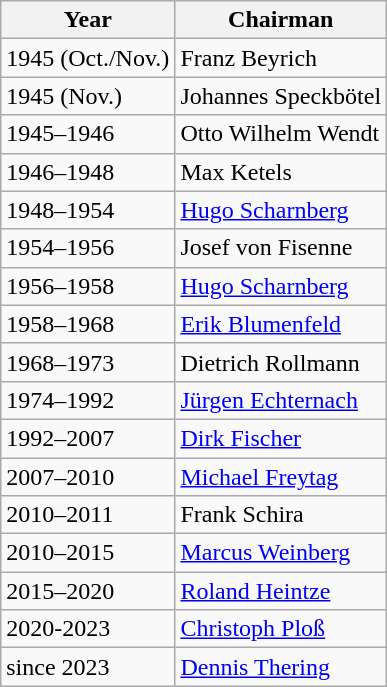<table class="wikitable">
<tr class="hintergrundfarbe6">
<th>Year</th>
<th>Chairman</th>
</tr>
<tr>
<td>1945 (Oct./Nov.)</td>
<td>Franz Beyrich</td>
</tr>
<tr>
<td>1945 (Nov.)</td>
<td>Johannes Speckbötel</td>
</tr>
<tr>
<td>1945–1946</td>
<td>Otto Wilhelm Wendt</td>
</tr>
<tr>
<td>1946–1948</td>
<td>Max Ketels</td>
</tr>
<tr>
<td>1948–1954</td>
<td><a href='#'>Hugo Scharnberg</a></td>
</tr>
<tr>
<td>1954–1956</td>
<td>Josef von Fisenne</td>
</tr>
<tr>
<td>1956–1958</td>
<td><a href='#'>Hugo Scharnberg</a></td>
</tr>
<tr>
<td>1958–1968</td>
<td><a href='#'>Erik Blumenfeld</a></td>
</tr>
<tr>
<td>1968–1973</td>
<td>Dietrich Rollmann</td>
</tr>
<tr>
<td>1974–1992</td>
<td><a href='#'>Jürgen Echternach</a></td>
</tr>
<tr>
<td>1992–2007</td>
<td><a href='#'>Dirk Fischer</a></td>
</tr>
<tr>
<td>2007–2010</td>
<td><a href='#'>Michael Freytag</a></td>
</tr>
<tr>
<td>2010–2011</td>
<td>Frank Schira</td>
</tr>
<tr>
<td>2010–2015</td>
<td><a href='#'>Marcus Weinberg</a></td>
</tr>
<tr>
<td>2015–2020</td>
<td><a href='#'>Roland Heintze</a></td>
</tr>
<tr>
<td>2020-2023</td>
<td><a href='#'>Christoph Ploß</a></td>
</tr>
<tr>
<td>since 2023</td>
<td><a href='#'>Dennis Thering</a></td>
</tr>
</table>
